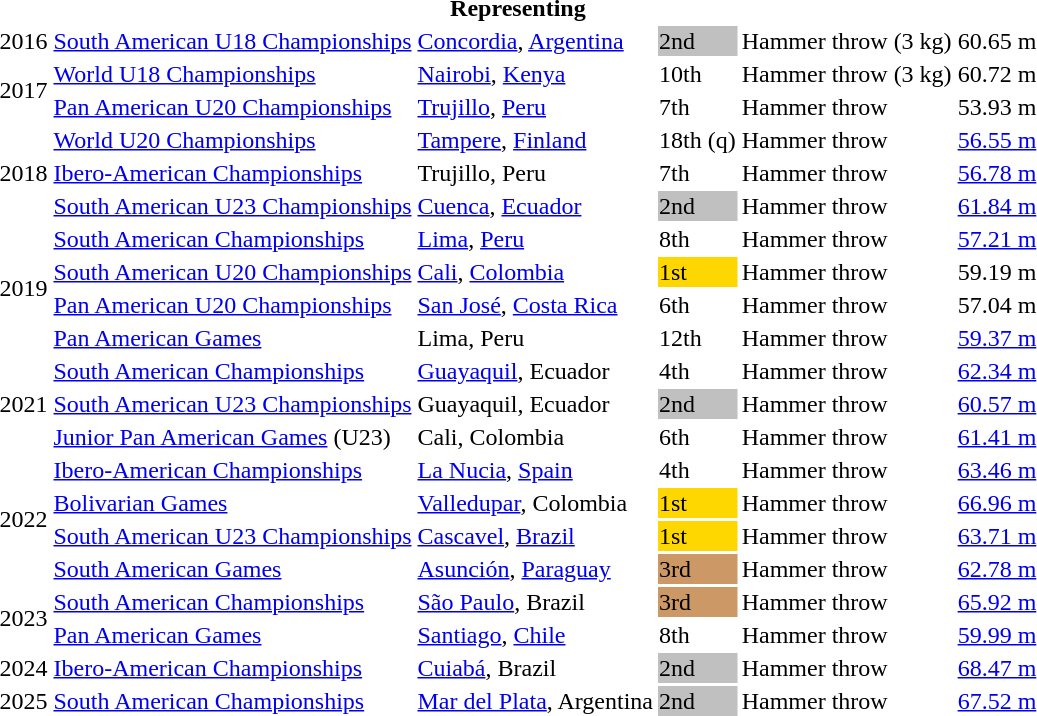<table>
<tr>
<th colspan="6">Representing </th>
</tr>
<tr>
<td>2016</td>
<td><a href='#'>South American U18 Championships</a></td>
<td><a href='#'>Concordia</a>, <a href='#'>Argentina</a></td>
<td bgcolor=silver>2nd</td>
<td>Hammer throw (3 kg)</td>
<td>60.65 m</td>
</tr>
<tr>
<td rowspan=2>2017</td>
<td><a href='#'>World U18 Championships</a></td>
<td><a href='#'>Nairobi</a>, <a href='#'>Kenya</a></td>
<td>10th</td>
<td>Hammer throw (3 kg)</td>
<td>60.72 m</td>
</tr>
<tr>
<td><a href='#'>Pan American U20 Championships</a></td>
<td><a href='#'>Trujillo</a>, <a href='#'>Peru</a></td>
<td>7th</td>
<td>Hammer throw</td>
<td>53.93 m</td>
</tr>
<tr>
<td rowspan=3>2018</td>
<td><a href='#'>World U20 Championships</a></td>
<td><a href='#'>Tampere</a>, <a href='#'>Finland</a></td>
<td>18th (q)</td>
<td>Hammer throw</td>
<td><a href='#'>56.55 m</a></td>
</tr>
<tr>
<td><a href='#'>Ibero-American Championships</a></td>
<td>Trujillo, Peru</td>
<td>7th</td>
<td>Hammer throw</td>
<td><a href='#'>56.78 m</a></td>
</tr>
<tr>
<td><a href='#'>South American U23 Championships</a></td>
<td><a href='#'>Cuenca</a>, <a href='#'>Ecuador</a></td>
<td bgcolor=silver>2nd</td>
<td>Hammer throw</td>
<td><a href='#'>61.84 m</a></td>
</tr>
<tr>
<td rowspan=4>2019</td>
<td><a href='#'>South American Championships</a></td>
<td><a href='#'>Lima</a>, <a href='#'>Peru</a></td>
<td>8th</td>
<td>Hammer throw</td>
<td><a href='#'>57.21 m</a></td>
</tr>
<tr>
<td><a href='#'>South American U20 Championships</a></td>
<td><a href='#'>Cali</a>, <a href='#'>Colombia</a></td>
<td bgcolor=gold>1st</td>
<td>Hammer throw</td>
<td>59.19 m</td>
</tr>
<tr>
<td><a href='#'>Pan American U20 Championships</a></td>
<td><a href='#'>San José</a>, <a href='#'>Costa Rica</a></td>
<td>6th</td>
<td>Hammer throw</td>
<td>57.04 m</td>
</tr>
<tr>
<td><a href='#'>Pan American Games</a></td>
<td>Lima, Peru</td>
<td>12th</td>
<td>Hammer throw</td>
<td><a href='#'>59.37 m</a></td>
</tr>
<tr>
<td rowspan=3>2021</td>
<td><a href='#'>South American Championships</a></td>
<td><a href='#'>Guayaquil</a>, Ecuador</td>
<td>4th</td>
<td>Hammer throw</td>
<td><a href='#'>62.34 m</a> <strong></strong></td>
</tr>
<tr>
<td><a href='#'>South American U23 Championships</a></td>
<td>Guayaquil, Ecuador</td>
<td bgcolor=silver>2nd</td>
<td>Hammer throw</td>
<td><a href='#'>60.57 m</a></td>
</tr>
<tr>
<td><a href='#'>Junior Pan American Games</a> (U23)</td>
<td>Cali, Colombia</td>
<td>6th</td>
<td>Hammer throw</td>
<td><a href='#'>61.41 m</a></td>
</tr>
<tr>
<td rowspan=4>2022</td>
<td><a href='#'>Ibero-American Championships</a></td>
<td><a href='#'>La Nucia</a>, <a href='#'>Spain</a></td>
<td>4th</td>
<td>Hammer throw</td>
<td><a href='#'>63.46 m</a></td>
</tr>
<tr>
<td><a href='#'>Bolivarian Games</a></td>
<td><a href='#'>Valledupar</a>, Colombia</td>
<td bgcolor=gold>1st</td>
<td>Hammer throw</td>
<td><a href='#'>66.96 m</a> <strong></strong></td>
</tr>
<tr>
<td><a href='#'>South American U23 Championships</a></td>
<td><a href='#'>Cascavel</a>, <a href='#'>Brazil</a></td>
<td bgcolor=gold>1st</td>
<td>Hammer throw</td>
<td><a href='#'>63.71 m</a></td>
</tr>
<tr>
<td><a href='#'>South American Games</a></td>
<td><a href='#'>Asunción</a>, <a href='#'>Paraguay</a></td>
<td bgcolor=cc9966>3rd</td>
<td>Hammer throw</td>
<td><a href='#'>62.78 m</a></td>
</tr>
<tr>
<td rowspan=2>2023</td>
<td><a href='#'>South American Championships</a></td>
<td><a href='#'>São Paulo</a>, Brazil</td>
<td bgcolor=cc9966>3rd</td>
<td>Hammer throw</td>
<td><a href='#'>65.92 m</a></td>
</tr>
<tr>
<td><a href='#'>Pan American Games</a></td>
<td><a href='#'>Santiago</a>, <a href='#'>Chile</a></td>
<td>8th</td>
<td>Hammer throw</td>
<td><a href='#'>59.99 m</a></td>
</tr>
<tr>
<td>2024</td>
<td><a href='#'>Ibero-American Championships</a></td>
<td><a href='#'>Cuiabá</a>, Brazil</td>
<td bgcolor=silver>2nd</td>
<td>Hammer throw</td>
<td><a href='#'>68.47 m</a></td>
</tr>
<tr>
<td>2025</td>
<td><a href='#'>South American Championships</a></td>
<td><a href='#'>Mar del Plata</a>, Argentina</td>
<td bgcolor=silver>2nd</td>
<td>Hammer throw</td>
<td><a href='#'>67.52 m</a></td>
</tr>
</table>
